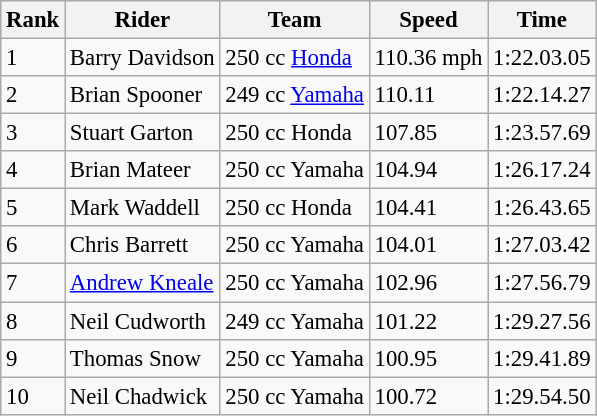<table class="wikitable" style="font-size: 95%;">
<tr style="background:#efefef;">
<th>Rank</th>
<th>Rider</th>
<th>Team</th>
<th>Speed</th>
<th>Time</th>
</tr>
<tr>
<td>1</td>
<td> Barry Davidson</td>
<td>250 cc <a href='#'>Honda</a></td>
<td>110.36 mph</td>
<td>1:22.03.05</td>
</tr>
<tr>
<td>2</td>
<td> Brian Spooner</td>
<td>249 cc <a href='#'>Yamaha</a></td>
<td>110.11</td>
<td>1:22.14.27</td>
</tr>
<tr>
<td>3</td>
<td> Stuart Garton</td>
<td>250 cc Honda</td>
<td>107.85</td>
<td>1:23.57.69</td>
</tr>
<tr>
<td>4</td>
<td> Brian Mateer</td>
<td>250 cc Yamaha</td>
<td>104.94</td>
<td>1:26.17.24</td>
</tr>
<tr>
<td>5</td>
<td>  Mark Waddell</td>
<td>250 cc Honda</td>
<td>104.41</td>
<td>1:26.43.65</td>
</tr>
<tr>
<td>6</td>
<td> Chris Barrett</td>
<td>250 cc Yamaha</td>
<td>104.01</td>
<td>1:27.03.42</td>
</tr>
<tr>
<td>7</td>
<td> <a href='#'>Andrew Kneale</a></td>
<td>250 cc Yamaha</td>
<td>102.96</td>
<td>1:27.56.79</td>
</tr>
<tr>
<td>8</td>
<td> Neil Cudworth</td>
<td>249 cc Yamaha</td>
<td>101.22</td>
<td>1:29.27.56</td>
</tr>
<tr>
<td>9</td>
<td> Thomas Snow</td>
<td>250 cc Yamaha</td>
<td>100.95</td>
<td>1:29.41.89</td>
</tr>
<tr>
<td>10</td>
<td> Neil Chadwick</td>
<td>250 cc Yamaha</td>
<td>100.72</td>
<td>1:29.54.50</td>
</tr>
</table>
